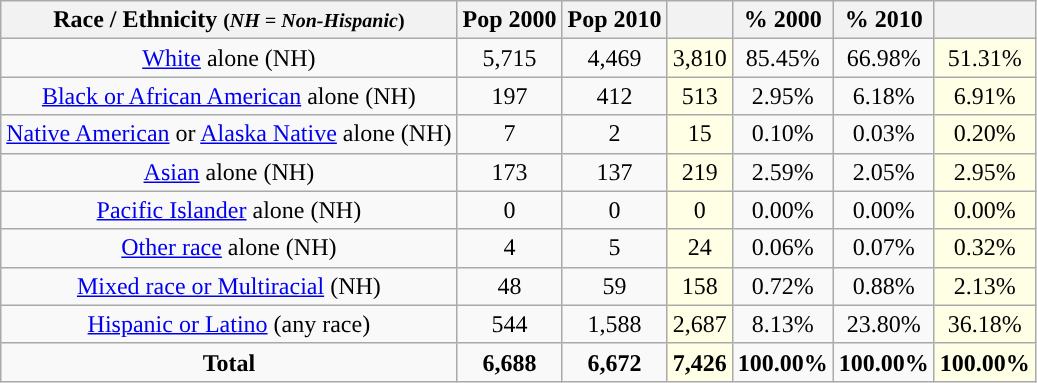<table class="wikitable" style="text-align:center;">
<tr>
<th>Race / Ethnicity <small>(<em>NH = Non-Hispanic</em>)</small></th>
<th>Pop 2000</th>
<th>Pop 2010</th>
<th></th>
<th>% 2000</th>
<th>% 2010</th>
<th></th>
</tr>
<tr>
<td><a href='#'>White</a> alone (NH)</td>
<td>5,715</td>
<td>4,469</td>
<td style='background: #ffffe6;'>3,810</td>
<td>85.45%</td>
<td>66.98%</td>
<td style='background: #ffffe6;'>51.31%</td>
</tr>
<tr>
<td><a href='#'>Black or African American</a> alone (NH)</td>
<td>197</td>
<td>412</td>
<td style='background: #ffffe6;'>513</td>
<td>2.95%</td>
<td>6.18%</td>
<td style='background: #ffffe6;'>6.91%</td>
</tr>
<tr>
<td><a href='#'>Native American</a> or <a href='#'>Alaska Native</a> alone (NH)</td>
<td>7</td>
<td>2</td>
<td style='background: #ffffe6;'>15</td>
<td>0.10%</td>
<td>0.03%</td>
<td style='background: #ffffe6;'>0.20%</td>
</tr>
<tr>
<td><a href='#'>Asian</a> alone (NH)</td>
<td>173</td>
<td>137</td>
<td style='background: #ffffe6;'>219</td>
<td>2.59%</td>
<td>2.05%</td>
<td style='background: #ffffe6;'>2.95%</td>
</tr>
<tr>
<td><a href='#'>Pacific Islander</a> alone (NH)</td>
<td>0</td>
<td>0</td>
<td style='background: #ffffe6;'>0</td>
<td>0.00%</td>
<td>0.00%</td>
<td style='background: #ffffe6;'>0.00%</td>
</tr>
<tr>
<td><a href='#'>Other race</a> alone (NH)</td>
<td>4</td>
<td>5</td>
<td style='background: #ffffe6;'>24</td>
<td>0.06%</td>
<td>0.07%</td>
<td style='background: #ffffe6;'>0.32%</td>
</tr>
<tr>
<td><a href='#'>Mixed race or Multiracial</a> (NH)</td>
<td>48</td>
<td>59</td>
<td style='background: #ffffe6;'>158</td>
<td>0.72%</td>
<td>0.88%</td>
<td style='background: #ffffe6;'>2.13%</td>
</tr>
<tr>
<td><a href='#'>Hispanic or Latino</a> (any race)</td>
<td>544</td>
<td>1,588</td>
<td style='background: #ffffe6;'>2,687</td>
<td>8.13%</td>
<td>23.80%</td>
<td style='background: #ffffe6;'>36.18%</td>
</tr>
<tr>
<td><strong>Total</strong></td>
<td><strong>6,688</strong></td>
<td><strong>6,672</strong></td>
<td style='background: #ffffe6;'><strong>7,426</strong></td>
<td><strong>100.00%</strong></td>
<td><strong>100.00%</strong></td>
<td style='background: #ffffe6;'><strong>100.00%</strong></td>
</tr>
</table>
